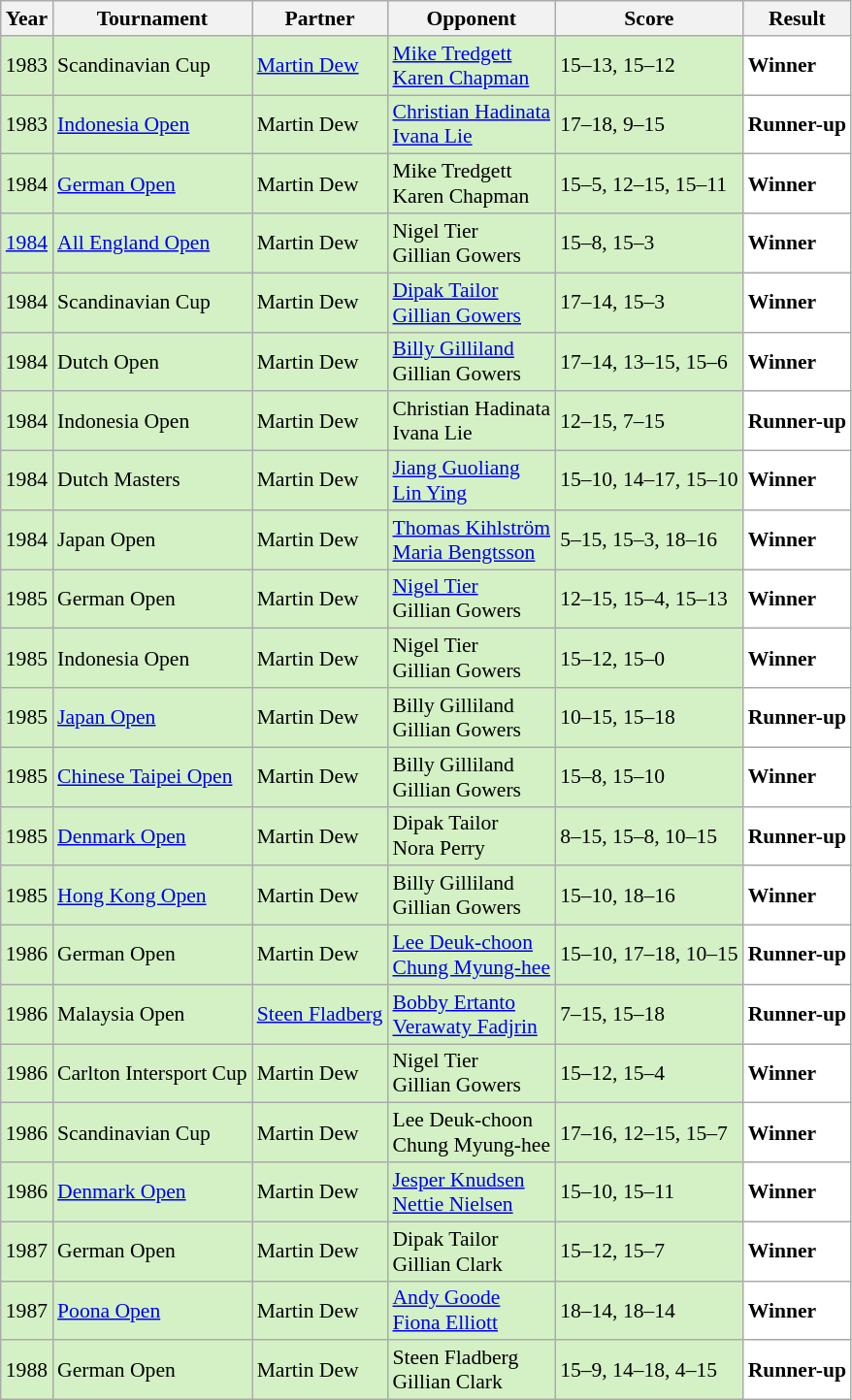<table class="sortable wikitable" style="font-size:90%;">
<tr>
<th>Year</th>
<th>Tournament</th>
<th>Partner</th>
<th>Opponent</th>
<th>Score</th>
<th>Result</th>
</tr>
<tr style="background:#D4F1C5">
<td align="center">1983</td>
<td align="left">Scandinavian Cup</td>
<td align="left"> <a href='#'>Martin Dew</a></td>
<td align="left"> <a href='#'>Mike Tredgett</a><br> <a href='#'>Karen Chapman</a></td>
<td align="left">15–13, 15–12</td>
<td style="text-align:left; background:white"> <strong>Winner</strong></td>
</tr>
<tr style="background:#D4F1C5">
<td align="center">1983</td>
<td align="left"><a href='#'>Indonesia Open</a></td>
<td align="left"> Martin Dew</td>
<td align="left"> <a href='#'>Christian Hadinata</a><br> <a href='#'>Ivana Lie</a></td>
<td align="left">17–18, 9–15</td>
<td style="text-align:left; background:white"> <strong>Runner-up</strong></td>
</tr>
<tr style="background:#D4F1C5">
<td align="center">1984</td>
<td align="left"><a href='#'>German Open</a></td>
<td align="left"> Martin Dew</td>
<td align="left"> Mike Tredgett<br> Karen Chapman</td>
<td align="left">15–5, 12–15, 15–11</td>
<td style="text-align:left; background:white"> <strong>Winner</strong></td>
</tr>
<tr style="background:#D4F1C5">
<td align="center"><a href='#'>1984</a></td>
<td align="left"><a href='#'>All England Open</a></td>
<td align="left"> Martin Dew</td>
<td align="left"> Nigel Tier<br> Gillian Gowers</td>
<td align="left">15–8, 15–3</td>
<td style="text-align:left; background:white"> <strong>Winner</strong></td>
</tr>
<tr style="background:#D4F1C5">
<td align="center">1984</td>
<td align="left">Scandinavian Cup</td>
<td align="left"> Martin Dew</td>
<td align="left"> <a href='#'>Dipak Tailor</a><br> <a href='#'>Gillian Gowers</a></td>
<td align="left">17–14, 15–3</td>
<td style="text-align:left; background:white"> <strong>Winner</strong></td>
</tr>
<tr style="background:#D4F1C5">
<td align="center">1984</td>
<td align="left">Dutch Open</td>
<td align="left"> Martin Dew</td>
<td align="left"> <a href='#'>Billy Gilliland</a><br> Gillian Gowers</td>
<td align="left">17–14, 13–15, 15–6</td>
<td style="text-align:left; background:white"> <strong>Winner</strong></td>
</tr>
<tr style="background:#D4F1C5">
<td align="center">1984</td>
<td align="left">Indonesia Open</td>
<td align="left"> Martin Dew</td>
<td align="left"> Christian Hadinata<br> Ivana Lie</td>
<td align="left">12–15, 7–15</td>
<td style="text-align:left; background:white"> <strong>Runner-up</strong></td>
</tr>
<tr style="background:#D4F1C5">
<td align="center">1984</td>
<td align="left">Dutch Masters</td>
<td align="left"> Martin Dew</td>
<td align="left"> <a href='#'>Jiang Guoliang</a><br> <a href='#'>Lin Ying</a></td>
<td align="left">15–10, 14–17, 15–10</td>
<td style="text-align:left; background:white"> <strong>Winner</strong></td>
</tr>
<tr style="background:#D4F1C5">
<td align="center">1984</td>
<td align="left">Japan Open</td>
<td align="left"> Martin Dew</td>
<td align="left"> <a href='#'>Thomas Kihlström</a><br> <a href='#'>Maria Bengtsson</a></td>
<td align="left">5–15, 15–3, 18–16</td>
<td style="text-align:left; background:white"> <strong>Winner</strong></td>
</tr>
<tr style="background:#D4F1C5">
<td align="center">1985</td>
<td align="left">German Open</td>
<td align="left"> Martin Dew</td>
<td align="left"> <a href='#'>Nigel Tier</a><br> Gillian Gowers</td>
<td align="left">12–15, 15–4, 15–13</td>
<td style="text-align:left; background:white"> <strong>Winner</strong></td>
</tr>
<tr style="background:#D4F1C5">
<td align="center">1985</td>
<td align="left">Indonesia Open</td>
<td align="left"> Martin Dew</td>
<td align="left"> Nigel Tier<br> Gillian Gowers</td>
<td align="left">15–12, 15–0</td>
<td style="text-align:left; background:white"> <strong>Winner</strong></td>
</tr>
<tr style="background:#D4F1C5">
<td align="center">1985</td>
<td align="left"><a href='#'>Japan Open</a></td>
<td align="left"> Martin Dew</td>
<td align="left"> Billy Gilliland<br> Gillian Gowers</td>
<td align="left">10–15, 15–18</td>
<td style="text-align:left; background:white"> <strong>Runner-up</strong></td>
</tr>
<tr style="background:#D4F1C5">
<td align="center">1985</td>
<td align="left"><a href='#'>Chinese Taipei Open</a></td>
<td align="left"> Martin Dew</td>
<td align="left"> Billy Gilliland<br> Gillian Gowers</td>
<td align="left">15–8, 15–10</td>
<td style="text-align:left; background:white"> <strong>Winner</strong></td>
</tr>
<tr style="background:#D4F1C5">
<td align="center">1985</td>
<td align="left"><a href='#'>Denmark Open</a></td>
<td align="left"> Martin Dew</td>
<td align="left"> Dipak Tailor<br> Nora Perry</td>
<td align="left">8–15, 15–8, 10–15</td>
<td style="text-align:left; background:white"> <strong>Runner-up</strong></td>
</tr>
<tr style="background:#D4F1C5">
<td align="center">1985</td>
<td align="left"><a href='#'>Hong Kong Open</a></td>
<td align="left"> Martin Dew</td>
<td align="left"> Billy Gilliland<br> Gillian Gowers</td>
<td align="left">15–10, 18–16</td>
<td style="text-align:left; background:white"> <strong>Winner</strong></td>
</tr>
<tr style="background:#D4F1C5">
<td align="center">1986</td>
<td align="left">German Open</td>
<td align="left"> Martin Dew</td>
<td align="left"> <a href='#'>Lee Deuk-choon</a><br> <a href='#'>Chung Myung-hee</a></td>
<td align="left">15–10, 17–18, 10–15</td>
<td style="text-align:left; background:white"> <strong>Runner-up</strong></td>
</tr>
<tr style="background:#D4F1C5">
<td align="center">1986</td>
<td align="left">Malaysia Open</td>
<td align="left"> <a href='#'>Steen Fladberg</a></td>
<td align="left"> <a href='#'>Bobby Ertanto</a><br> <a href='#'>Verawaty Fadjrin</a></td>
<td align="left">7–15, 15–18</td>
<td style="text-align:left; background:white"> <strong>Runner-up</strong></td>
</tr>
<tr style="background:#D4F1C5">
<td align="center">1986</td>
<td align="left">Carlton Intersport Cup</td>
<td align="left"> Martin Dew</td>
<td align="left"> Nigel Tier<br> Gillian Gowers</td>
<td align="left">15–12, 15–4</td>
<td style="text-align:left; background:white"> <strong>Winner</strong></td>
</tr>
<tr style="background:#D4F1C5">
<td align="center">1986</td>
<td align="left">Scandinavian Cup</td>
<td align="left"> Martin Dew</td>
<td align="left"> Lee Deuk-choon<br> Chung Myung-hee</td>
<td align="left">17–16, 12–15, 15–7</td>
<td style="text-align:left; background:white"> <strong>Winner</strong></td>
</tr>
<tr style="background:#D4F1C5">
<td align="center">1986</td>
<td align="left"><a href='#'>Denmark Open</a></td>
<td align="left"> Martin Dew</td>
<td align="left"> <a href='#'>Jesper Knudsen</a><br> <a href='#'>Nettie Nielsen</a></td>
<td align="left">15–10, 15–11</td>
<td style="text-align:left; background:white"> <strong>Winner</strong></td>
</tr>
<tr style="background:#D4F1C5">
<td align="center">1987</td>
<td align="left">German Open</td>
<td align="left"> Martin Dew</td>
<td align="left"> Dipak Tailor<br> Gillian Clark</td>
<td align="left">15–12, 15–7</td>
<td style="text-align:left; background:white"> <strong>Winner</strong></td>
</tr>
<tr style="background:#D4F1C5">
<td align="center">1987</td>
<td align="left"><a href='#'>Poona Open</a></td>
<td align="left"> Martin Dew</td>
<td align="left"> <a href='#'>Andy Goode</a><br> <a href='#'>Fiona Elliott</a></td>
<td align="left">18–14, 18–14</td>
<td style="text-align:left; background:white"> <strong>Winner</strong></td>
</tr>
<tr style="background:#D4F1C5">
<td align="center">1988</td>
<td align="left">German Open</td>
<td align="left"> Martin Dew</td>
<td align="left"> Steen Fladberg<br> Gillian Clark</td>
<td align="left">15–9, 14–18, 4–15</td>
<td style="text-align:left; background:white"> <strong>Runner-up</strong></td>
</tr>
</table>
